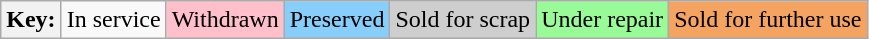<table class="wikitable">
<tr>
<th>Key:</th>
<td>In service</td>
<td bgcolor=#ffc0cb>Withdrawn</td>
<td bgcolor=#87cefa>Preserved</td>
<td bgcolor=#cecece>Sold for scrap</td>
<td bgcolor=#98fb98>Under repair</td>
<td bgcolor=#f4a460>Sold for further use</td>
</tr>
</table>
